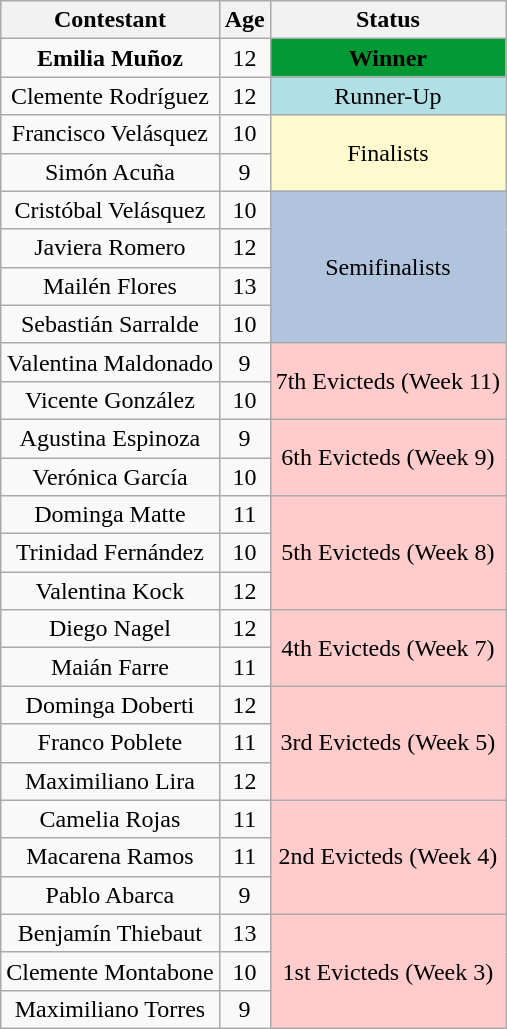<table class="wikitable sortable plainrowheaders" style="text-align:center">
<tr>
<th>Contestant</th>
<th>Age</th>
<th>Status</th>
</tr>
<tr>
<td><strong>Emilia Muñoz</strong></td>
<td>12</td>
<td style="background:#093"><span><strong>Winner</strong></span></td>
</tr>
<tr>
<td>Clemente Rodríguez</td>
<td>12</td>
<td style="background:#B0E0E6">Runner-Up</td>
</tr>
<tr>
<td>Francisco Velásquez</td>
<td>10</td>
<td style="background:#FFFACD" rowspan=2>Finalists</td>
</tr>
<tr>
<td>Simón Acuña</td>
<td>9</td>
</tr>
<tr>
<td>Cristóbal Velásquez</td>
<td>10</td>
<td style="background:#B0C4DE" rowspan=4>Semifinalists</td>
</tr>
<tr>
<td>Javiera Romero</td>
<td>12</td>
</tr>
<tr>
<td>Mailén Flores</td>
<td>13</td>
</tr>
<tr>
<td>Sebastián Sarralde</td>
<td>10</td>
</tr>
<tr>
<td>Valentina Maldonado</td>
<td>9</td>
<td bgcolor=#ffcccb rowspan=2>7th Evicteds (Week 11)</td>
</tr>
<tr>
<td>Vicente González</td>
<td>10</td>
</tr>
<tr>
<td>Agustina Espinoza</td>
<td>9</td>
<td bgcolor=#ffcccb rowspan=2>6th Evicteds (Week 9)</td>
</tr>
<tr>
<td>Verónica García</td>
<td>10</td>
</tr>
<tr>
<td>Dominga Matte</td>
<td>11</td>
<td bgcolor=#ffcccb rowspan=3>5th Evicteds (Week 8)</td>
</tr>
<tr>
<td>Trinidad Fernández</td>
<td>10</td>
</tr>
<tr>
<td>Valentina Kock</td>
<td>12</td>
</tr>
<tr>
<td>Diego Nagel</td>
<td>12</td>
<td bgcolor=#ffcccb rowspan=2>4th Evicteds (Week 7)</td>
</tr>
<tr>
<td>Maián Farre</td>
<td>11</td>
</tr>
<tr>
<td>Dominga Doberti</td>
<td>12</td>
<td bgcolor=#ffcccb rowspan=3>3rd Evicteds (Week 5)</td>
</tr>
<tr>
<td>Franco Poblete</td>
<td>11</td>
</tr>
<tr>
<td>Maximiliano Lira</td>
<td>12</td>
</tr>
<tr>
<td>Camelia Rojas</td>
<td>11</td>
<td bgcolor=#ffcccb rowspan=3>2nd Evicteds (Week 4)</td>
</tr>
<tr>
<td>Macarena Ramos</td>
<td>11</td>
</tr>
<tr>
<td>Pablo Abarca</td>
<td>9</td>
</tr>
<tr>
<td>Benjamín Thiebaut</td>
<td>13</td>
<td bgcolor=#ffcccb rowspan=3>1st Evicteds (Week 3)</td>
</tr>
<tr>
<td>Clemente Montabone</td>
<td>10</td>
</tr>
<tr>
<td>Maximiliano Torres</td>
<td>9</td>
</tr>
</table>
